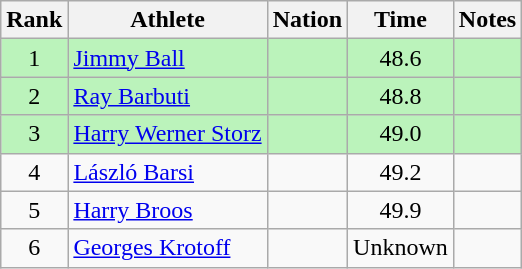<table class="wikitable sortable" style="text-align:center">
<tr>
<th>Rank</th>
<th>Athlete</th>
<th>Nation</th>
<th>Time</th>
<th>Notes</th>
</tr>
<tr bgcolor=bbf3bb>
<td>1</td>
<td align=left><a href='#'>Jimmy Ball</a></td>
<td align=left></td>
<td>48.6</td>
<td></td>
</tr>
<tr bgcolor=bbf3bb>
<td>2</td>
<td align=left><a href='#'>Ray Barbuti</a></td>
<td align=left></td>
<td>48.8</td>
<td></td>
</tr>
<tr bgcolor=bbf3bb>
<td>3</td>
<td align=left><a href='#'>Harry Werner Storz</a></td>
<td align=left></td>
<td>49.0</td>
<td></td>
</tr>
<tr>
<td>4</td>
<td align=left><a href='#'>László Barsi</a></td>
<td align=left></td>
<td>49.2</td>
<td></td>
</tr>
<tr>
<td>5</td>
<td align=left><a href='#'>Harry Broos</a></td>
<td align=left></td>
<td>49.9</td>
<td></td>
</tr>
<tr>
<td>6</td>
<td align=left><a href='#'>Georges Krotoff</a></td>
<td align=left></td>
<td>Unknown</td>
<td></td>
</tr>
</table>
